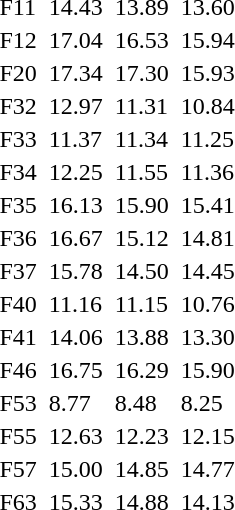<table>
<tr>
<td>F11 <br></td>
<td></td>
<td>14.43</td>
<td></td>
<td>13.89</td>
<td></td>
<td>13.60</td>
</tr>
<tr>
<td>F12 <br></td>
<td></td>
<td>17.04 <strong></strong></td>
<td></td>
<td>16.53</td>
<td></td>
<td>15.94</td>
</tr>
<tr>
<td>F20 <br></td>
<td></td>
<td>17.34 <strong></strong></td>
<td></td>
<td>17.30 </td>
<td></td>
<td>15.93</td>
</tr>
<tr>
<td>F32 <br></td>
<td></td>
<td>12.97 <strong></strong></td>
<td></td>
<td>11.31 </td>
<td></td>
<td>10.84</td>
</tr>
<tr>
<td>F33 <br></td>
<td></td>
<td>11.37 </td>
<td></td>
<td>11.34</td>
<td></td>
<td>11.25</td>
</tr>
<tr>
<td>F34 <br></td>
<td></td>
<td>12.25 <strong></strong></td>
<td></td>
<td>11.55 </td>
<td></td>
<td>11.36</td>
</tr>
<tr>
<td>F35 <br></td>
<td></td>
<td>16.13</td>
<td></td>
<td>15.90 </td>
<td></td>
<td>15.41</td>
</tr>
<tr>
<td>F36 <br></td>
<td></td>
<td>16.67 <strong></strong></td>
<td></td>
<td>15.12 </td>
<td></td>
<td>14.81</td>
</tr>
<tr>
<td>F37 <br></td>
<td></td>
<td>15.78</td>
<td></td>
<td>14.50 </td>
<td></td>
<td>14.45 </td>
</tr>
<tr>
<td>F40 <br></td>
<td></td>
<td>11.16 <strong></strong></td>
<td></td>
<td>11.15 </td>
<td></td>
<td>10.76</td>
</tr>
<tr>
<td>F41 <br></td>
<td></td>
<td>14.06 </td>
<td></td>
<td>13.88 </td>
<td></td>
<td>13.30</td>
</tr>
<tr>
<td>F46 <br></td>
<td></td>
<td>16.75 </td>
<td></td>
<td>16.29 </td>
<td></td>
<td>15.90</td>
</tr>
<tr>
<td>F53 <br></td>
<td></td>
<td>8.77 </td>
<td></td>
<td>8.48</td>
<td></td>
<td>8.25</td>
</tr>
<tr>
<td>F55 <br></td>
<td></td>
<td>12.63 <strong></strong></td>
<td></td>
<td>12.23</td>
<td></td>
<td>12.15</td>
</tr>
<tr>
<td>F57 <br></td>
<td></td>
<td>15.00 </td>
<td></td>
<td>14.85</td>
<td></td>
<td>14.77</td>
</tr>
<tr>
<td>F63 <br></td>
<td></td>
<td>15.33</td>
<td></td>
<td>14.88</td>
<td></td>
<td>14.13</td>
</tr>
</table>
